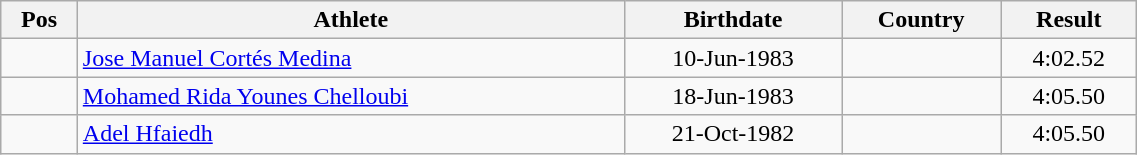<table class="wikitable"  style="text-align:center; width:60%;">
<tr>
<th>Pos</th>
<th>Athlete</th>
<th>Birthdate</th>
<th>Country</th>
<th>Result</th>
</tr>
<tr>
<td align=center></td>
<td align=left><a href='#'>Jose Manuel Cortés Medina</a></td>
<td>10-Jun-1983</td>
<td align=left></td>
<td>4:02.52</td>
</tr>
<tr>
<td align=center></td>
<td align=left><a href='#'>Mohamed Rida Younes Chelloubi</a></td>
<td>18-Jun-1983</td>
<td align=left></td>
<td>4:05.50</td>
</tr>
<tr>
<td align=center></td>
<td align=left><a href='#'>Adel Hfaiedh</a></td>
<td>21-Oct-1982</td>
<td align=left></td>
<td>4:05.50</td>
</tr>
</table>
